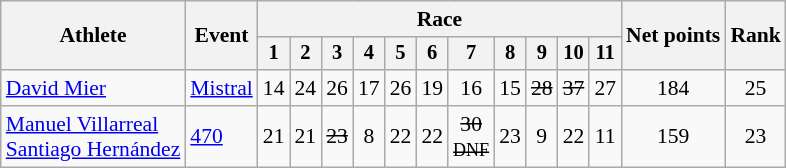<table class=wikitable style=font-size:90%;text-align:center>
<tr>
<th rowspan=2>Athlete</th>
<th rowspan=2>Event</th>
<th colspan=11>Race</th>
<th rowspan=2>Net points</th>
<th rowspan=2>Rank</th>
</tr>
<tr style=font-size:95%>
<th>1</th>
<th>2</th>
<th>3</th>
<th>4</th>
<th>5</th>
<th>6</th>
<th>7</th>
<th>8</th>
<th>9</th>
<th>10</th>
<th>11</th>
</tr>
<tr>
<td align=left><a href='#'>David Mier</a></td>
<td align=left><a href='#'>Mistral</a></td>
<td>14</td>
<td>24</td>
<td>26</td>
<td>17</td>
<td>26</td>
<td>19</td>
<td>16</td>
<td>15</td>
<td><s>28</s></td>
<td><s>37<br><small></small></s></td>
<td>27</td>
<td>184</td>
<td>25</td>
</tr>
<tr>
<td align=left><a href='#'>Manuel Villarreal</a><br><a href='#'>Santiago Hernández</a></td>
<td align=left><a href='#'>470</a></td>
<td>21</td>
<td>21</td>
<td><s>23</s></td>
<td>8</td>
<td>22</td>
<td>22</td>
<td><s>30<br><small>DNF</small></s></td>
<td>23</td>
<td>9</td>
<td>22</td>
<td>11</td>
<td>159</td>
<td>23</td>
</tr>
</table>
